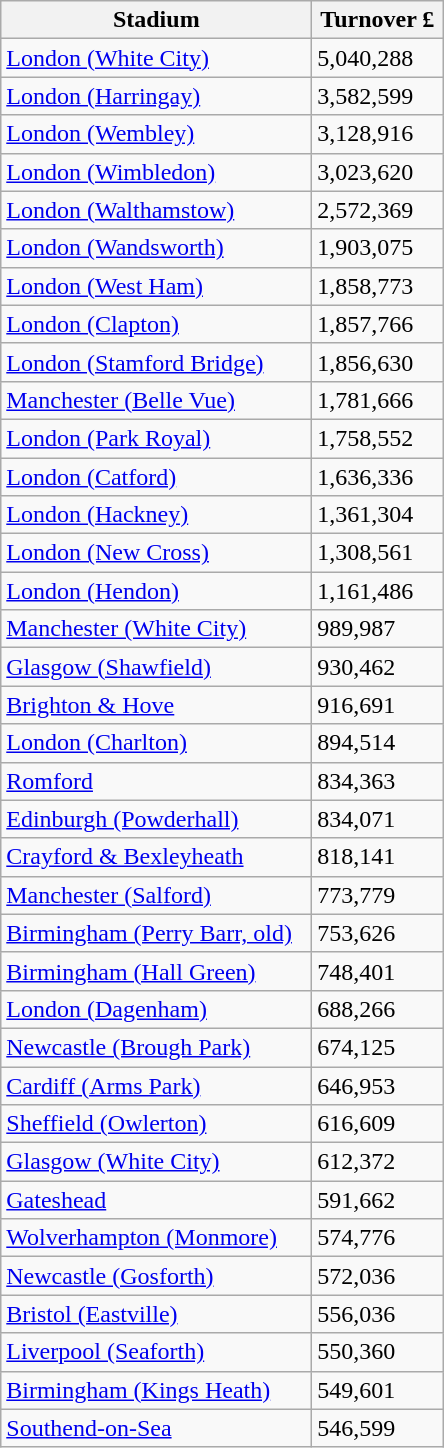<table class="wikitable">
<tr>
<th width=200>Stadium</th>
<th width=80>Turnover £</th>
</tr>
<tr>
<td><a href='#'>London (White City)</a></td>
<td>5,040,288</td>
</tr>
<tr>
<td><a href='#'>London (Harringay)</a></td>
<td>3,582,599</td>
</tr>
<tr>
<td><a href='#'>London (Wembley)</a></td>
<td>3,128,916</td>
</tr>
<tr>
<td><a href='#'>London (Wimbledon)</a></td>
<td>3,023,620</td>
</tr>
<tr>
<td><a href='#'>London (Walthamstow)</a></td>
<td>2,572,369</td>
</tr>
<tr>
<td><a href='#'>London (Wandsworth)</a></td>
<td>1,903,075</td>
</tr>
<tr>
<td><a href='#'>London (West Ham)</a></td>
<td>1,858,773</td>
</tr>
<tr>
<td><a href='#'>London (Clapton)</a></td>
<td>1,857,766</td>
</tr>
<tr>
<td><a href='#'>London (Stamford Bridge)</a></td>
<td>1,856,630</td>
</tr>
<tr>
<td><a href='#'>Manchester (Belle Vue)</a></td>
<td>1,781,666</td>
</tr>
<tr>
<td><a href='#'>London (Park Royal)</a></td>
<td>1,758,552</td>
</tr>
<tr>
<td><a href='#'>London (Catford)</a></td>
<td>1,636,336</td>
</tr>
<tr>
<td><a href='#'>London (Hackney)</a></td>
<td>1,361,304</td>
</tr>
<tr>
<td><a href='#'>London (New Cross)</a></td>
<td>1,308,561</td>
</tr>
<tr>
<td><a href='#'>London (Hendon)</a></td>
<td>1,161,486</td>
</tr>
<tr>
<td><a href='#'>Manchester (White City)</a></td>
<td>989,987</td>
</tr>
<tr>
<td><a href='#'>Glasgow (Shawfield)</a></td>
<td>930,462</td>
</tr>
<tr>
<td><a href='#'>Brighton & Hove</a></td>
<td>916,691</td>
</tr>
<tr>
<td><a href='#'>London (Charlton)</a></td>
<td>894,514</td>
</tr>
<tr>
<td><a href='#'>Romford</a></td>
<td>834,363</td>
</tr>
<tr>
<td><a href='#'>Edinburgh (Powderhall)</a></td>
<td>834,071</td>
</tr>
<tr>
<td><a href='#'>Crayford & Bexleyheath</a></td>
<td>818,141</td>
</tr>
<tr>
<td><a href='#'>Manchester (Salford)</a></td>
<td>773,779</td>
</tr>
<tr>
<td><a href='#'>Birmingham (Perry Barr, old)</a></td>
<td>753,626</td>
</tr>
<tr>
<td><a href='#'>Birmingham (Hall Green)</a></td>
<td>748,401</td>
</tr>
<tr>
<td><a href='#'>London (Dagenham)</a></td>
<td>688,266</td>
</tr>
<tr>
<td><a href='#'>Newcastle (Brough Park)</a></td>
<td>674,125</td>
</tr>
<tr>
<td><a href='#'>Cardiff (Arms Park)</a></td>
<td>646,953</td>
</tr>
<tr>
<td><a href='#'>Sheffield (Owlerton)</a></td>
<td>616,609</td>
</tr>
<tr>
<td><a href='#'>Glasgow (White City)</a></td>
<td>612,372</td>
</tr>
<tr>
<td><a href='#'>Gateshead</a></td>
<td>591,662</td>
</tr>
<tr>
<td><a href='#'>Wolverhampton (Monmore)</a></td>
<td>574,776</td>
</tr>
<tr>
<td><a href='#'>Newcastle (Gosforth)</a></td>
<td>572,036</td>
</tr>
<tr>
<td><a href='#'>Bristol (Eastville)</a></td>
<td>556,036</td>
</tr>
<tr>
<td><a href='#'>Liverpool (Seaforth)</a></td>
<td>550,360</td>
</tr>
<tr>
<td><a href='#'>Birmingham (Kings Heath)</a></td>
<td>549,601</td>
</tr>
<tr>
<td><a href='#'>Southend-on-Sea</a></td>
<td>546,599</td>
</tr>
</table>
